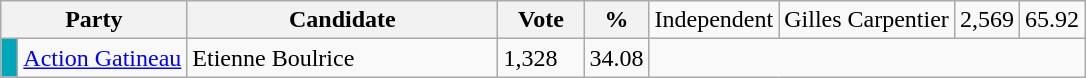<table class="wikitable">
<tr>
<th bgcolor="#DDDDFF" width="100px" colspan="2">Party</th>
<th bgcolor="#DDDDFF" width="200px">Candidate</th>
<th bgcolor="#DDDDFF" width="50px">Vote</th>
<th bgcolor="#DDDDFF" width="30px">%<br></th>
<td>Independent</td>
<td>Gilles Carpentier</td>
<td>2,569</td>
<td>65.92</td>
</tr>
<tr>
<td bgcolor=#00a7ba> </td>
<td><a href='#'>Action Gatineau</a></td>
<td>Etienne Boulrice</td>
<td>1,328</td>
<td>34.08</td>
</tr>
</table>
